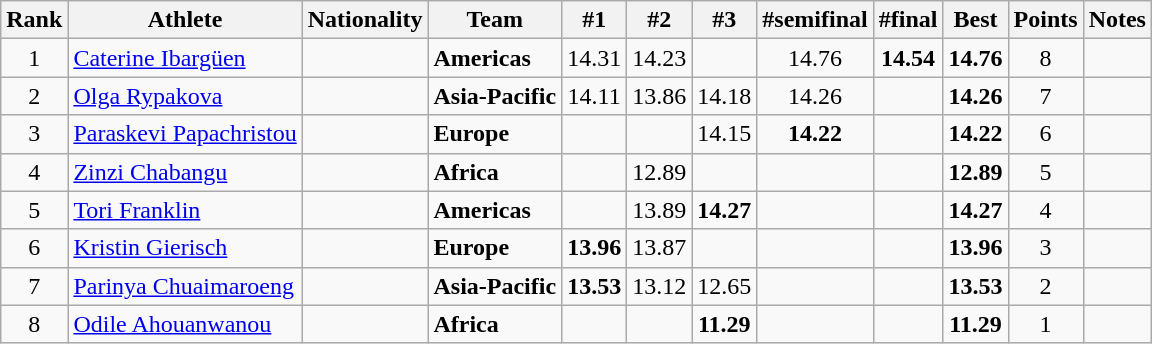<table class="wikitable sortable" style="text-align:center">
<tr>
<th>Rank</th>
<th>Athlete</th>
<th>Nationality</th>
<th>Team</th>
<th>#1</th>
<th>#2</th>
<th>#3</th>
<th>#semifinal</th>
<th>#final</th>
<th>Best</th>
<th>Points</th>
<th>Notes</th>
</tr>
<tr>
<td>1</td>
<td align="left"><a href='#'>Caterine Ibargüen</a></td>
<td align=left></td>
<td align=left><strong>Americas</strong></td>
<td>14.31</td>
<td>14.23</td>
<td></td>
<td>14.76</td>
<td><strong>14.54</strong></td>
<td><strong>14.76</strong></td>
<td>8</td>
<td></td>
</tr>
<tr>
<td>2</td>
<td align="left"><a href='#'>Olga Rypakova</a></td>
<td align=left></td>
<td align=left><strong>Asia-Pacific</strong></td>
<td>14.11</td>
<td>13.86</td>
<td>14.18</td>
<td>14.26</td>
<td><strong></strong></td>
<td><strong>14.26</strong></td>
<td>7</td>
<td></td>
</tr>
<tr>
<td>3</td>
<td align="left"><a href='#'>Paraskevi Papachristou</a></td>
<td align=left></td>
<td align=left><strong>Europe</strong></td>
<td></td>
<td></td>
<td>14.15</td>
<td><strong>14.22</strong></td>
<td></td>
<td><strong>14.22</strong></td>
<td>6</td>
<td></td>
</tr>
<tr>
<td>4</td>
<td align="left"><a href='#'>Zinzi Chabangu</a></td>
<td align=left></td>
<td align=left><strong>Africa</strong></td>
<td></td>
<td>12.89</td>
<td></td>
<td><strong></strong></td>
<td></td>
<td><strong>12.89</strong></td>
<td>5</td>
<td></td>
</tr>
<tr>
<td>5</td>
<td align="left"><a href='#'>Tori Franklin</a></td>
<td align=left></td>
<td align=left><strong>Americas</strong></td>
<td></td>
<td>13.89</td>
<td><strong>14.27</strong></td>
<td></td>
<td></td>
<td><strong>14.27</strong></td>
<td>4</td>
<td></td>
</tr>
<tr>
<td>6</td>
<td align="left"><a href='#'>Kristin Gierisch</a></td>
<td align=left></td>
<td align=left><strong>Europe</strong></td>
<td><strong>13.96</strong></td>
<td>13.87</td>
<td></td>
<td></td>
<td></td>
<td><strong>13.96</strong></td>
<td>3</td>
<td></td>
</tr>
<tr>
<td>7</td>
<td align="left"><a href='#'>Parinya Chuaimaroeng</a></td>
<td align=left></td>
<td align=left><strong>Asia-Pacific</strong></td>
<td><strong>13.53</strong></td>
<td>13.12</td>
<td>12.65</td>
<td></td>
<td></td>
<td><strong>13.53</strong></td>
<td>2</td>
<td></td>
</tr>
<tr>
<td>8</td>
<td align="left"><a href='#'>Odile Ahouanwanou</a></td>
<td align=left></td>
<td align=left><strong>Africa</strong></td>
<td></td>
<td></td>
<td><strong>11.29</strong></td>
<td></td>
<td></td>
<td><strong>11.29</strong></td>
<td>1</td>
<td></td>
</tr>
</table>
